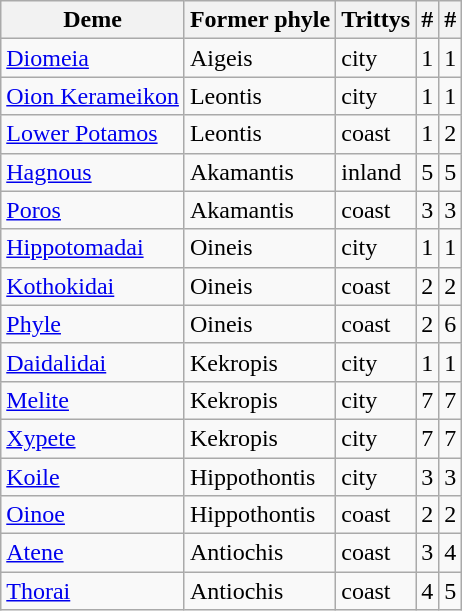<table class="wikitable">
<tr>
<th>Deme</th>
<th>Former phyle</th>
<th>Trittys</th>
<th>#</th>
<th>#</th>
</tr>
<tr ---->
<td><a href='#'>Diomeia</a></td>
<td>Aigeis</td>
<td>city</td>
<td>1</td>
<td>1</td>
</tr>
<tr ---->
<td><a href='#'>Oion Kerameikon</a></td>
<td>Leontis</td>
<td>city</td>
<td>1</td>
<td>1</td>
</tr>
<tr ---->
<td><a href='#'>Lower Potamos</a></td>
<td>Leontis</td>
<td>coast</td>
<td>1</td>
<td>2</td>
</tr>
<tr ---->
<td><a href='#'>Hagnous</a></td>
<td>Akamantis</td>
<td>inland</td>
<td>5</td>
<td>5</td>
</tr>
<tr ---->
<td><a href='#'>Poros</a></td>
<td>Akamantis</td>
<td>coast</td>
<td>3</td>
<td>3</td>
</tr>
<tr ---->
<td><a href='#'>Hippotomadai</a></td>
<td>Oineis</td>
<td>city</td>
<td>1</td>
<td>1</td>
</tr>
<tr ---->
<td><a href='#'>Kothokidai</a></td>
<td>Oineis</td>
<td>coast</td>
<td>2</td>
<td>2</td>
</tr>
<tr ---->
<td><a href='#'>Phyle</a></td>
<td>Oineis</td>
<td>coast</td>
<td>2</td>
<td>6</td>
</tr>
<tr ---->
<td><a href='#'>Daidalidai</a></td>
<td>Kekropis</td>
<td>city</td>
<td>1</td>
<td>1</td>
</tr>
<tr ---->
<td><a href='#'>Melite</a></td>
<td>Kekropis</td>
<td>city</td>
<td>7</td>
<td>7</td>
</tr>
<tr ---->
<td><a href='#'>Xypete</a></td>
<td>Kekropis</td>
<td>city</td>
<td>7</td>
<td>7</td>
</tr>
<tr ---->
<td><a href='#'>Koile</a></td>
<td>Hippothontis</td>
<td>city</td>
<td>3</td>
<td>3</td>
</tr>
<tr ---->
<td><a href='#'>Oinoe</a></td>
<td>Hippothontis</td>
<td>coast</td>
<td>2</td>
<td>2</td>
</tr>
<tr ---->
<td><a href='#'>Atene</a></td>
<td>Antiochis</td>
<td>coast</td>
<td>3</td>
<td>4</td>
</tr>
<tr ---->
<td><a href='#'>Thorai</a></td>
<td>Antiochis</td>
<td>coast</td>
<td>4</td>
<td>5</td>
</tr>
</table>
